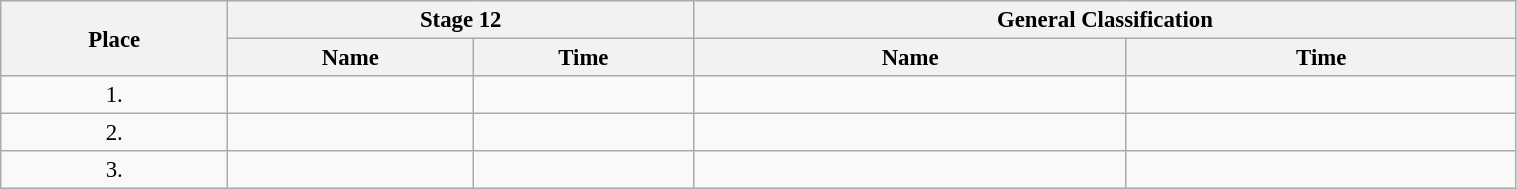<table class="wikitable"  style="font-size:95%; width:80%;">
<tr>
<th rowspan="2">Place</th>
<th colspan="2">Stage 12</th>
<th colspan="2">General Classification</th>
</tr>
<tr>
<th>Name</th>
<th>Time</th>
<th>Name</th>
<th>Time</th>
</tr>
<tr>
<td style="text-align:center;">1.</td>
<td></td>
<td></td>
<td></td>
<td></td>
</tr>
<tr>
<td style="text-align:center;">2.</td>
<td></td>
<td></td>
<td></td>
<td></td>
</tr>
<tr>
<td style="text-align:center;">3.</td>
<td></td>
<td></td>
<td></td>
<td></td>
</tr>
</table>
